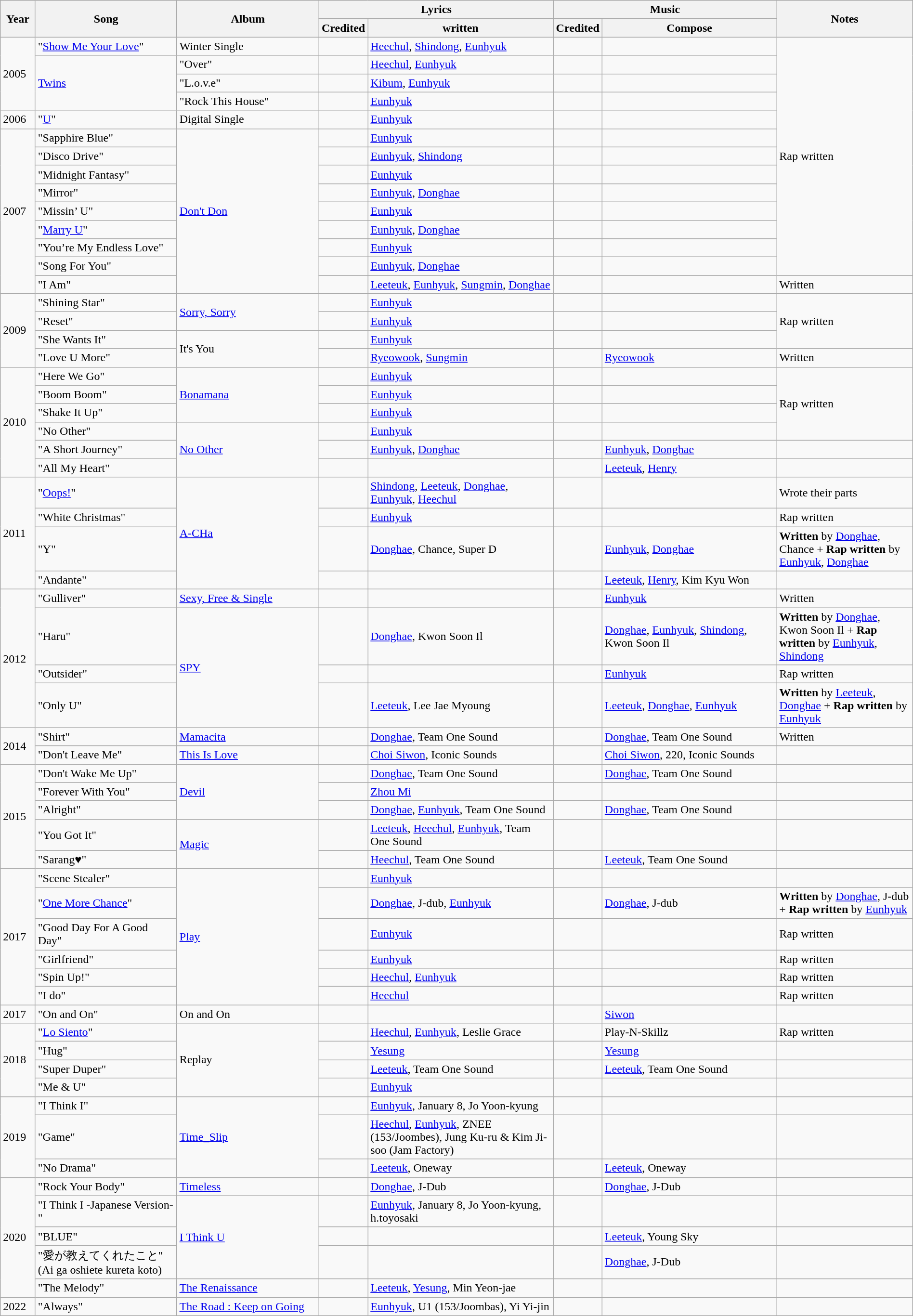<table class="wikitable"  style="width:100%">
<tr>
<th rowspan=2 width=50px>Year</th>
<th rowspan=2 width=300px>Song</th>
<th rowspan=2 width=300px>Album</th>
<th colspan="2">Lyrics</th>
<th colspan="2">Music</th>
<th rowspan=2 width=300px>Notes</th>
</tr>
<tr>
<th width=50px>Credited</th>
<th width=400px>written</th>
<th width=50px>Credited</th>
<th width=400px>Compose</th>
</tr>
<tr>
<td rowspan=4>2005</td>
<td>"<a href='#'>Show Me Your Love</a>"</td>
<td>Winter Single</td>
<td></td>
<td><a href='#'>Heechul</a>, <a href='#'>Shindong</a>, <a href='#'>Eunhyuk</a></td>
<td></td>
<td></td>
<td rowspan=13>Rap written</td>
</tr>
<tr>
<td rowspan=3><a href='#'>Twins</a></td>
<td>"Over"</td>
<td></td>
<td><a href='#'>Heechul</a>, <a href='#'>Eunhyuk</a></td>
<td></td>
<td></td>
</tr>
<tr>
<td>"L.o.v.e"</td>
<td></td>
<td><a href='#'>Kibum</a>, <a href='#'>Eunhyuk</a></td>
<td></td>
<td></td>
</tr>
<tr>
<td>"Rock This House"</td>
<td></td>
<td><a href='#'>Eunhyuk</a></td>
<td></td>
<td></td>
</tr>
<tr>
<td>2006</td>
<td>"<a href='#'>U</a>"</td>
<td>Digital Single</td>
<td></td>
<td><a href='#'>Eunhyuk</a></td>
<td></td>
<td></td>
</tr>
<tr>
<td rowspan=9>2007</td>
<td>"Sapphire Blue"</td>
<td rowspan=9><a href='#'>Don't Don</a></td>
<td></td>
<td><a href='#'>Eunhyuk</a></td>
<td></td>
<td></td>
</tr>
<tr>
<td>"Disco Drive"</td>
<td></td>
<td><a href='#'>Eunhyuk</a>, <a href='#'>Shindong</a></td>
<td></td>
<td></td>
</tr>
<tr>
<td>"Midnight Fantasy"</td>
<td></td>
<td><a href='#'>Eunhyuk</a></td>
<td></td>
<td></td>
</tr>
<tr>
<td>"Mirror"</td>
<td></td>
<td><a href='#'>Eunhyuk</a>, <a href='#'>Donghae</a></td>
<td></td>
<td></td>
</tr>
<tr>
<td>"Missin’ U"</td>
<td></td>
<td><a href='#'>Eunhyuk</a></td>
<td></td>
<td></td>
</tr>
<tr>
<td>"<a href='#'>Marry U</a>"</td>
<td></td>
<td><a href='#'>Eunhyuk</a>, <a href='#'>Donghae</a></td>
<td></td>
<td></td>
</tr>
<tr>
<td>"You’re My Endless Love"</td>
<td></td>
<td><a href='#'>Eunhyuk</a></td>
<td></td>
<td></td>
</tr>
<tr>
<td>"Song For You"</td>
<td></td>
<td><a href='#'>Eunhyuk</a>, <a href='#'>Donghae</a></td>
<td></td>
<td></td>
</tr>
<tr>
<td>"I Am"</td>
<td></td>
<td><a href='#'>Leeteuk</a>, <a href='#'>Eunhyuk</a>, <a href='#'>Sungmin</a>, <a href='#'>Donghae</a></td>
<td></td>
<td></td>
<td>Written</td>
</tr>
<tr>
<td rowspan=4>2009</td>
<td>"Shining Star"</td>
<td rowspan=2><a href='#'>Sorry, Sorry</a></td>
<td></td>
<td><a href='#'>Eunhyuk</a></td>
<td></td>
<td></td>
<td rowspan=3>Rap written</td>
</tr>
<tr>
<td>"Reset"</td>
<td></td>
<td><a href='#'>Eunhyuk</a></td>
<td></td>
<td></td>
</tr>
<tr>
<td>"She Wants It"</td>
<td rowspan=2>It's You</td>
<td></td>
<td><a href='#'>Eunhyuk</a></td>
<td></td>
<td></td>
</tr>
<tr>
<td>"Love U More"</td>
<td></td>
<td><a href='#'>Ryeowook</a>, <a href='#'>Sungmin</a></td>
<td></td>
<td><a href='#'>Ryeowook</a></td>
<td>Written</td>
</tr>
<tr>
<td rowspan=6>2010</td>
<td>"Here We Go"</td>
<td rowspan=3><a href='#'>Bonamana</a></td>
<td></td>
<td><a href='#'>Eunhyuk</a></td>
<td></td>
<td></td>
<td rowspan=4>Rap written</td>
</tr>
<tr>
<td>"Boom Boom"</td>
<td></td>
<td><a href='#'>Eunhyuk</a></td>
<td></td>
<td></td>
</tr>
<tr>
<td>"Shake It Up"</td>
<td></td>
<td><a href='#'>Eunhyuk</a></td>
<td></td>
<td></td>
</tr>
<tr>
<td>"No Other"</td>
<td rowspan=3><a href='#'>No Other</a></td>
<td></td>
<td><a href='#'>Eunhyuk</a></td>
<td></td>
<td></td>
</tr>
<tr>
<td>"A Short Journey"</td>
<td></td>
<td><a href='#'>Eunhyuk</a>, <a href='#'>Donghae</a></td>
<td></td>
<td><a href='#'>Eunhyuk</a>, <a href='#'>Donghae</a></td>
<td></td>
</tr>
<tr>
<td>"All My Heart"</td>
<td></td>
<td></td>
<td></td>
<td><a href='#'>Leeteuk</a>, <a href='#'>Henry</a></td>
<td></td>
</tr>
<tr>
<td rowspan=4>2011</td>
<td>"<a href='#'>Oops!</a>"</td>
<td rowspan=4><a href='#'>A-CHa</a></td>
<td></td>
<td><a href='#'>Shindong</a>, <a href='#'>Leeteuk</a>, <a href='#'>Donghae</a>, <a href='#'>Eunhyuk</a>, <a href='#'>Heechul</a></td>
<td></td>
<td></td>
<td>Wrote their parts</td>
</tr>
<tr>
<td>"White Christmas"</td>
<td></td>
<td><a href='#'>Eunhyuk</a></td>
<td></td>
<td></td>
<td>Rap written</td>
</tr>
<tr>
<td>"Y"</td>
<td></td>
<td><a href='#'>Donghae</a>, Chance, Super D</td>
<td></td>
<td><a href='#'>Eunhyuk</a>, <a href='#'>Donghae</a></td>
<td><strong>Written</strong> by <a href='#'>Donghae</a>, Chance + <strong>Rap written</strong> by <a href='#'>Eunhyuk</a>, <a href='#'>Donghae</a></td>
</tr>
<tr>
<td>"Andante"</td>
<td></td>
<td></td>
<td></td>
<td><a href='#'>Leeteuk</a>, <a href='#'>Henry</a>, Kim Kyu Won</td>
<td></td>
</tr>
<tr>
<td rowspan=4>2012</td>
<td>"Gulliver"</td>
<td><a href='#'>Sexy, Free & Single</a></td>
<td></td>
<td></td>
<td></td>
<td><a href='#'>Eunhyuk</a></td>
<td>Written</td>
</tr>
<tr>
<td>"Haru"</td>
<td rowspan=3><a href='#'>SPY</a></td>
<td></td>
<td><a href='#'>Donghae</a>, Kwon Soon Il</td>
<td></td>
<td><a href='#'>Donghae</a>, <a href='#'>Eunhyuk</a>, <a href='#'>Shindong</a>, Kwon Soon Il</td>
<td><strong>Written</strong> by <a href='#'>Donghae</a>, Kwon Soon Il + <strong>Rap written</strong> by <a href='#'>Eunhyuk</a>, <a href='#'>Shindong</a></td>
</tr>
<tr>
<td>"Outsider"</td>
<td></td>
<td></td>
<td></td>
<td><a href='#'>Eunhyuk</a></td>
<td>Rap written</td>
</tr>
<tr>
<td>"Only U"</td>
<td></td>
<td><a href='#'>Leeteuk</a>, Lee Jae Myoung</td>
<td></td>
<td><a href='#'>Leeteuk</a>, <a href='#'>Donghae</a>, <a href='#'>Eunhyuk</a></td>
<td><strong>Written</strong> by <a href='#'>Leeteuk</a>, <a href='#'>Donghae</a> + <strong>Rap written</strong> by <a href='#'>Eunhyuk</a></td>
</tr>
<tr>
<td rowspan=2>2014</td>
<td>"Shirt"</td>
<td><a href='#'>Mamacita</a></td>
<td></td>
<td><a href='#'>Donghae</a>, Team One Sound</td>
<td></td>
<td><a href='#'>Donghae</a>, Team One Sound</td>
<td>Written</td>
</tr>
<tr>
<td>"Don't Leave Me"</td>
<td><a href='#'>This Is Love</a></td>
<td></td>
<td><a href='#'>Choi Siwon</a>, Iconic Sounds</td>
<td></td>
<td><a href='#'>Choi Siwon</a>, 220, Iconic Sounds</td>
<td></td>
</tr>
<tr>
<td rowspan=5>2015</td>
<td>"Don't Wake Me Up"</td>
<td rowspan=3><a href='#'>Devil</a></td>
<td></td>
<td><a href='#'>Donghae</a>, Team One Sound</td>
<td></td>
<td><a href='#'>Donghae</a>, Team One Sound</td>
<td></td>
</tr>
<tr>
<td>"Forever With You"</td>
<td></td>
<td><a href='#'>Zhou Mi</a></td>
<td></td>
<td></td>
<td></td>
</tr>
<tr>
<td>"Alright"</td>
<td></td>
<td><a href='#'>Donghae</a>, <a href='#'>Eunhyuk</a>, Team One Sound</td>
<td></td>
<td><a href='#'>Donghae</a>, Team One Sound</td>
<td></td>
</tr>
<tr>
<td>"You Got It"</td>
<td rowspan=2><a href='#'>Magic</a></td>
<td></td>
<td><a href='#'>Leeteuk</a>, <a href='#'>Heechul</a>, <a href='#'>Eunhyuk</a>, Team One Sound</td>
<td></td>
<td></td>
<td></td>
</tr>
<tr>
<td>"Sarang♥"</td>
<td></td>
<td><a href='#'>Heechul</a>, Team One Sound</td>
<td></td>
<td><a href='#'>Leeteuk</a>, Team One Sound</td>
<td></td>
</tr>
<tr>
<td rowspan=6>2017</td>
<td>"Scene Stealer"</td>
<td rowspan=6><a href='#'>Play</a></td>
<td></td>
<td><a href='#'>Eunhyuk</a></td>
<td></td>
<td></td>
<td></td>
</tr>
<tr>
<td>"<a href='#'>One More Chance</a>"</td>
<td></td>
<td><a href='#'>Donghae</a>, J-dub, <a href='#'>Eunhyuk</a></td>
<td></td>
<td><a href='#'>Donghae</a>, J-dub</td>
<td><strong>Written</strong> by <a href='#'>Donghae</a>, J-dub + <strong>Rap written</strong> by <a href='#'>Eunhyuk</a></td>
</tr>
<tr>
<td>"Good Day For A Good Day"</td>
<td></td>
<td><a href='#'>Eunhyuk</a></td>
<td></td>
<td></td>
<td>Rap written</td>
</tr>
<tr>
<td>"Girlfriend"</td>
<td></td>
<td><a href='#'>Eunhyuk</a></td>
<td></td>
<td></td>
<td>Rap written</td>
</tr>
<tr>
<td>"Spin Up!"</td>
<td></td>
<td><a href='#'>Heechul</a>, <a href='#'>Eunhyuk</a></td>
<td></td>
<td></td>
<td>Rap written</td>
</tr>
<tr>
<td>"I do"</td>
<td></td>
<td><a href='#'>Heechul</a></td>
<td></td>
<td></td>
<td>Rap written</td>
</tr>
<tr>
<td rowspan=1>2017</td>
<td>"On and On"</td>
<td>On and On</td>
<td></td>
<td></td>
<td></td>
<td><a href='#'>Siwon</a></td>
<td></td>
</tr>
<tr>
<td rowspan=4>2018</td>
<td>"<a href='#'>Lo Siento</a>"</td>
<td rowspan=4>Replay</td>
<td></td>
<td><a href='#'>Heechul</a>, <a href='#'>Eunhyuk</a>, Leslie Grace</td>
<td></td>
<td>Play-N-Skillz</td>
<td>Rap written</td>
</tr>
<tr>
<td>"Hug"</td>
<td></td>
<td><a href='#'>Yesung</a></td>
<td></td>
<td><a href='#'>Yesung</a></td>
<td></td>
</tr>
<tr>
<td>"Super Duper"</td>
<td></td>
<td><a href='#'>Leeteuk</a>, Team One Sound</td>
<td></td>
<td><a href='#'>Leeteuk</a>, Team One Sound</td>
<td></td>
</tr>
<tr>
<td>"Me & U"</td>
<td></td>
<td><a href='#'>Eunhyuk</a></td>
<td></td>
<td></td>
<td></td>
</tr>
<tr>
<td rowspan="3">2019</td>
<td>"I Think I"</td>
<td rowspan="3"><a href='#'>Time_Slip</a></td>
<td></td>
<td><a href='#'>Eunhyuk</a>, January 8, Jo Yoon-kyung</td>
<td></td>
<td></td>
<td></td>
</tr>
<tr>
<td>"Game"</td>
<td></td>
<td><a href='#'>Heechul</a>, <a href='#'>Eunhyuk</a>, ZNEE (153/Joombes), Jung Ku-ru & Kim Ji-soo (Jam Factory)</td>
<td></td>
<td></td>
<td></td>
</tr>
<tr>
<td>"No Drama"</td>
<td></td>
<td><a href='#'>Leeteuk</a>, Oneway</td>
<td></td>
<td><a href='#'>Leeteuk</a>, Oneway</td>
<td></td>
</tr>
<tr>
<td rowspan="5">2020</td>
<td>"Rock Your Body"</td>
<td Timeless><a href='#'>Timeless</a></td>
<td></td>
<td><a href='#'>Donghae</a>, J-Dub</td>
<td></td>
<td><a href='#'>Donghae</a>, J-Dub</td>
<td></td>
</tr>
<tr>
<td>"I Think I -Japanese Version-"</td>
<td rowspan="3"><a href='#'>I Think U</a></td>
<td></td>
<td><a href='#'>Eunhyuk</a>, January 8, Jo Yoon-kyung, h.toyosaki</td>
<td></td>
<td></td>
<td></td>
</tr>
<tr>
<td "BLUE">"BLUE"</td>
<td></td>
<td></td>
<td></td>
<td><a href='#'>Leeteuk</a>, Young Sky</td>
<td></td>
</tr>
<tr>
<td "愛が教えてくれたこと" (Ai ga oshiete kureta koto)>"愛が教えてくれたこと" (Ai ga oshiete kureta koto)</td>
<td></td>
<td></td>
<td></td>
<td><a href='#'>Donghae</a>, J-Dub</td>
<td></td>
</tr>
<tr>
<td>"The Melody"</td>
<td><a href='#'>The Renaissance</a></td>
<td></td>
<td><a href='#'>Leeteuk</a>, <a href='#'>Yesung</a>, Min Yeon-jae</td>
<td></td>
<td></td>
<td></td>
</tr>
<tr>
<td>2022</td>
<td>"Always"</td>
<td><a href='#'>The Road : Keep on Going</a></td>
<td></td>
<td><a href='#'>Eunhyuk</a>, U1 (153/Joombas), Yi Yi-jin</td>
<td></td>
<td></td>
<td></td>
</tr>
</table>
